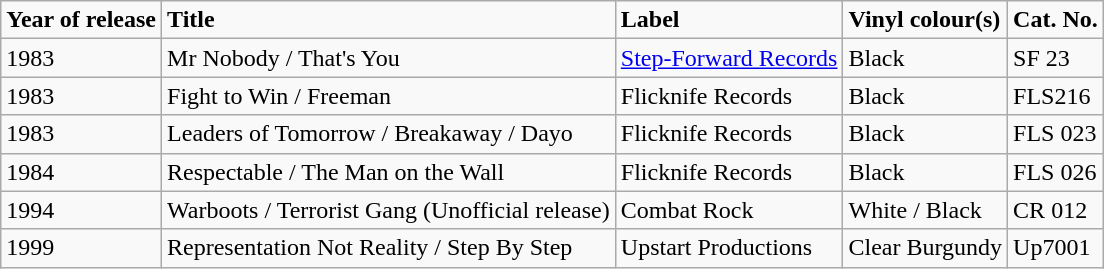<table class="wikitable">
<tr>
<td><strong>Year of release</strong></td>
<td><strong>Title</strong></td>
<td><strong>Label</strong></td>
<td><strong>Vinyl colour(s)</strong></td>
<td><strong>Cat. No.</strong></td>
</tr>
<tr>
<td>1983</td>
<td>Mr Nobody / That's You</td>
<td><a href='#'>Step-Forward Records</a></td>
<td>Black</td>
<td>SF 23</td>
</tr>
<tr>
<td>1983</td>
<td>Fight to Win / Freeman</td>
<td>Flicknife Records</td>
<td>Black</td>
<td>FLS216</td>
</tr>
<tr>
<td>1983</td>
<td>Leaders of Tomorrow / Breakaway / Dayo</td>
<td>Flicknife Records</td>
<td>Black</td>
<td>FLS 023</td>
</tr>
<tr>
<td>1984</td>
<td>Respectable / The Man on the Wall</td>
<td>Flicknife Records</td>
<td>Black</td>
<td>FLS 026</td>
</tr>
<tr>
<td>1994</td>
<td>Warboots / Terrorist Gang (Unofficial release)</td>
<td>Combat Rock</td>
<td>White / Black</td>
<td>CR 012</td>
</tr>
<tr>
<td>1999</td>
<td>Representation Not Reality / Step By Step</td>
<td>Upstart Productions</td>
<td>Clear Burgundy</td>
<td>Up7001</td>
</tr>
</table>
